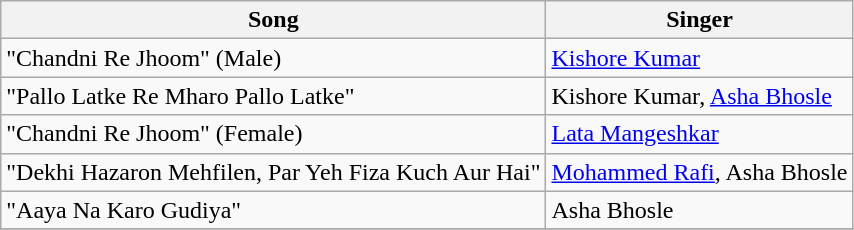<table class="wikitable">
<tr>
<th>Song</th>
<th>Singer</th>
</tr>
<tr>
<td>"Chandni Re Jhoom" (Male)</td>
<td><a href='#'>Kishore Kumar</a></td>
</tr>
<tr>
<td>"Pallo Latke Re Mharo Pallo Latke"</td>
<td>Kishore Kumar, <a href='#'>Asha Bhosle</a></td>
</tr>
<tr>
<td>"Chandni Re Jhoom" (Female)</td>
<td><a href='#'>Lata Mangeshkar</a></td>
</tr>
<tr>
<td>"Dekhi Hazaron Mehfilen, Par Yeh Fiza Kuch Aur Hai"</td>
<td><a href='#'>Mohammed Rafi</a>, Asha Bhosle</td>
</tr>
<tr>
<td>"Aaya Na Karo Gudiya"</td>
<td>Asha Bhosle</td>
</tr>
<tr>
</tr>
</table>
